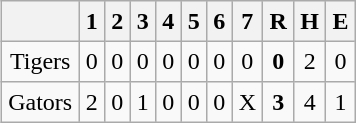<table align = right border="2" cellpadding="4" cellspacing="0" style="margin: 1em 1em 1em 1em; background: #F9F9F9; border: 1px #aaa solid; border-collapse: collapse;">
<tr align=center style="background: #F2F2F2;">
<th></th>
<th>1</th>
<th>2</th>
<th>3</th>
<th>4</th>
<th>5</th>
<th>6</th>
<th>7</th>
<th>R</th>
<th>H</th>
<th>E</th>
</tr>
<tr align=center>
<td>Tigers</td>
<td>0</td>
<td>0</td>
<td>0</td>
<td>0</td>
<td>0</td>
<td>0</td>
<td>0</td>
<td><strong>0</strong></td>
<td>2</td>
<td>0</td>
</tr>
<tr align=center>
<td>Gators</td>
<td>2</td>
<td>0</td>
<td>1</td>
<td>0</td>
<td>0</td>
<td>0</td>
<td>X</td>
<td><strong>3</strong></td>
<td>4</td>
<td>1</td>
</tr>
</table>
